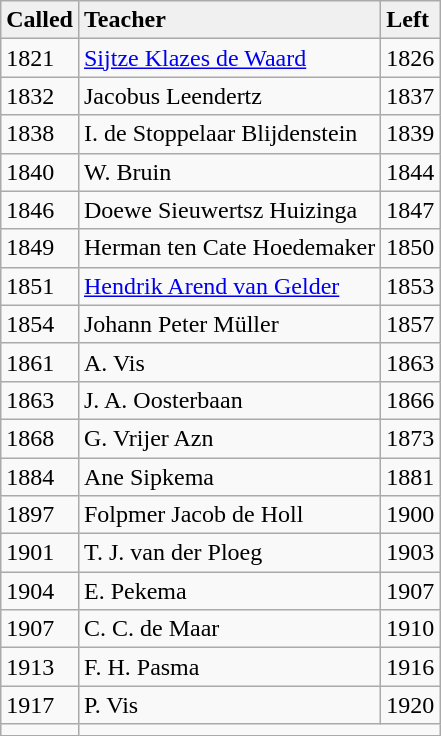<table class="wikitable">
<tr>
<td style="background:#f0f0f0;"><strong>Called</strong></td>
<td style="background:#f0f0f0;"><strong>Teacher</strong></td>
<td style="background:#f0f0f0;"><strong>Left</strong></td>
</tr>
<tr>
<td>1821</td>
<td><a href='#'>Sijtze Klazes de Waard</a></td>
<td>1826</td>
</tr>
<tr>
<td>1832</td>
<td>Jacobus Leendertz</td>
<td>1837</td>
</tr>
<tr>
<td>1838</td>
<td>I. de Stoppelaar Blijdenstein</td>
<td>1839</td>
</tr>
<tr>
<td>1840</td>
<td>W. Bruin</td>
<td>1844</td>
</tr>
<tr>
<td>1846</td>
<td>Doewe Sieuwertsz Huizinga</td>
<td>1847</td>
</tr>
<tr>
<td>1849</td>
<td>Herman ten Cate Hoedemaker</td>
<td>1850</td>
</tr>
<tr>
<td>1851</td>
<td><a href='#'>Hendrik Arend van Gelder</a></td>
<td>1853</td>
</tr>
<tr>
<td>1854</td>
<td>Johann Peter Müller</td>
<td>1857</td>
</tr>
<tr>
<td>1861</td>
<td>A. Vis</td>
<td>1863</td>
</tr>
<tr>
<td>1863</td>
<td>J. A. Oosterbaan</td>
<td>1866</td>
</tr>
<tr>
<td>1868</td>
<td>G. Vrijer Azn</td>
<td>1873</td>
</tr>
<tr>
<td>1884</td>
<td>Ane Sipkema</td>
<td>1881</td>
</tr>
<tr>
<td>1897</td>
<td>Folpmer Jacob de Holl</td>
<td>1900</td>
</tr>
<tr>
<td>1901</td>
<td>T. J. van der Ploeg</td>
<td>1903</td>
</tr>
<tr>
<td>1904</td>
<td>E. Pekema</td>
<td>1907</td>
</tr>
<tr>
<td>1907</td>
<td>C. C. de Maar</td>
<td>1910</td>
</tr>
<tr>
<td>1913</td>
<td>F. H. Pasma</td>
<td>1916</td>
</tr>
<tr>
<td>1917</td>
<td>P. Vis</td>
<td>1920</td>
</tr>
<tr>
<td></td>
</tr>
</table>
